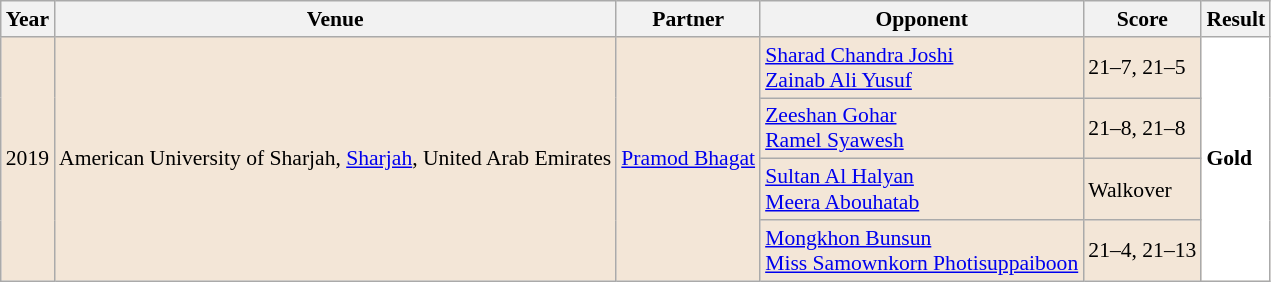<table class="sortable wikitable" style="font-size: 90%;">
<tr>
<th>Year</th>
<th>Venue</th>
<th>Partner</th>
<th>Opponent</th>
<th>Score</th>
<th>Result</th>
</tr>
<tr style="background:#F3E6D7">
<td rowspan="4" align="center">2019</td>
<td rowspan="4" align="left">American University of Sharjah, <a href='#'>Sharjah</a>, United Arab Emirates</td>
<td rowspan="4" align="left"> <a href='#'>Pramod Bhagat</a></td>
<td align="left"> <a href='#'>Sharad Chandra Joshi</a> <br> <a href='#'>Zainab Ali Yusuf</a></td>
<td align="left">21–7, 21–5</td>
<td rowspan="4" style="text-align:left; background:white"> <strong>Gold</strong></td>
</tr>
<tr style="background:#F3E6D7">
<td align="left"> <a href='#'>Zeeshan Gohar</a> <br> <a href='#'>Ramel Syawesh</a></td>
<td align="left">21–8, 21–8</td>
</tr>
<tr style="background:#F3E6D7">
<td align="left"> <a href='#'>Sultan Al Halyan</a><br> <a href='#'>Meera Abouhatab</a></td>
<td align="left">Walkover</td>
</tr>
<tr style="background:#F3E6D7">
<td align="left"> <a href='#'>Mongkhon Bunsun</a> <br> <a href='#'>Miss Samownkorn Photisuppaiboon</a></td>
<td align="left">21–4, 21–13</td>
</tr>
</table>
